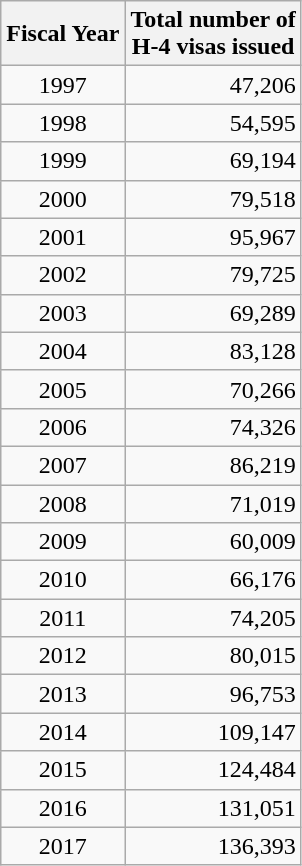<table class="wikitable sortable" border="1">
<tr>
<th>Fiscal Year</th>
<th>Total number of<br> H-4 visas issued</th>
</tr>
<tr>
<td align=center>1997</td>
<td align=right>47,206</td>
</tr>
<tr>
<td align=center>1998</td>
<td align=right>54,595</td>
</tr>
<tr>
<td align=center>1999</td>
<td align=right>69,194</td>
</tr>
<tr>
<td align=center>2000</td>
<td align=right>79,518</td>
</tr>
<tr>
<td align=center>2001</td>
<td align=right>95,967</td>
</tr>
<tr>
<td align=center>2002</td>
<td align=right>79,725</td>
</tr>
<tr>
<td align=center>2003</td>
<td align=right>69,289</td>
</tr>
<tr>
<td align=center>2004</td>
<td align=right>83,128</td>
</tr>
<tr>
<td align=center>2005</td>
<td align=right>70,266</td>
</tr>
<tr>
<td align=center>2006</td>
<td align=right>74,326</td>
</tr>
<tr>
<td align=center>2007</td>
<td align=right>86,219</td>
</tr>
<tr>
<td align=center>2008</td>
<td align=right>71,019</td>
</tr>
<tr>
<td align=center>2009</td>
<td align=right>60,009</td>
</tr>
<tr>
<td align=center>2010</td>
<td align=right>66,176</td>
</tr>
<tr>
<td align=center>2011</td>
<td align=right>74,205</td>
</tr>
<tr>
<td align=center>2012</td>
<td align=right>80,015</td>
</tr>
<tr>
<td align=center>2013</td>
<td align=right>96,753</td>
</tr>
<tr>
<td align=center>2014</td>
<td align=right>109,147</td>
</tr>
<tr>
<td align=center>2015</td>
<td align=right>124,484</td>
</tr>
<tr>
<td align=center>2016</td>
<td align=right>131,051</td>
</tr>
<tr>
<td align=center>2017</td>
<td align=right>136,393</td>
</tr>
</table>
